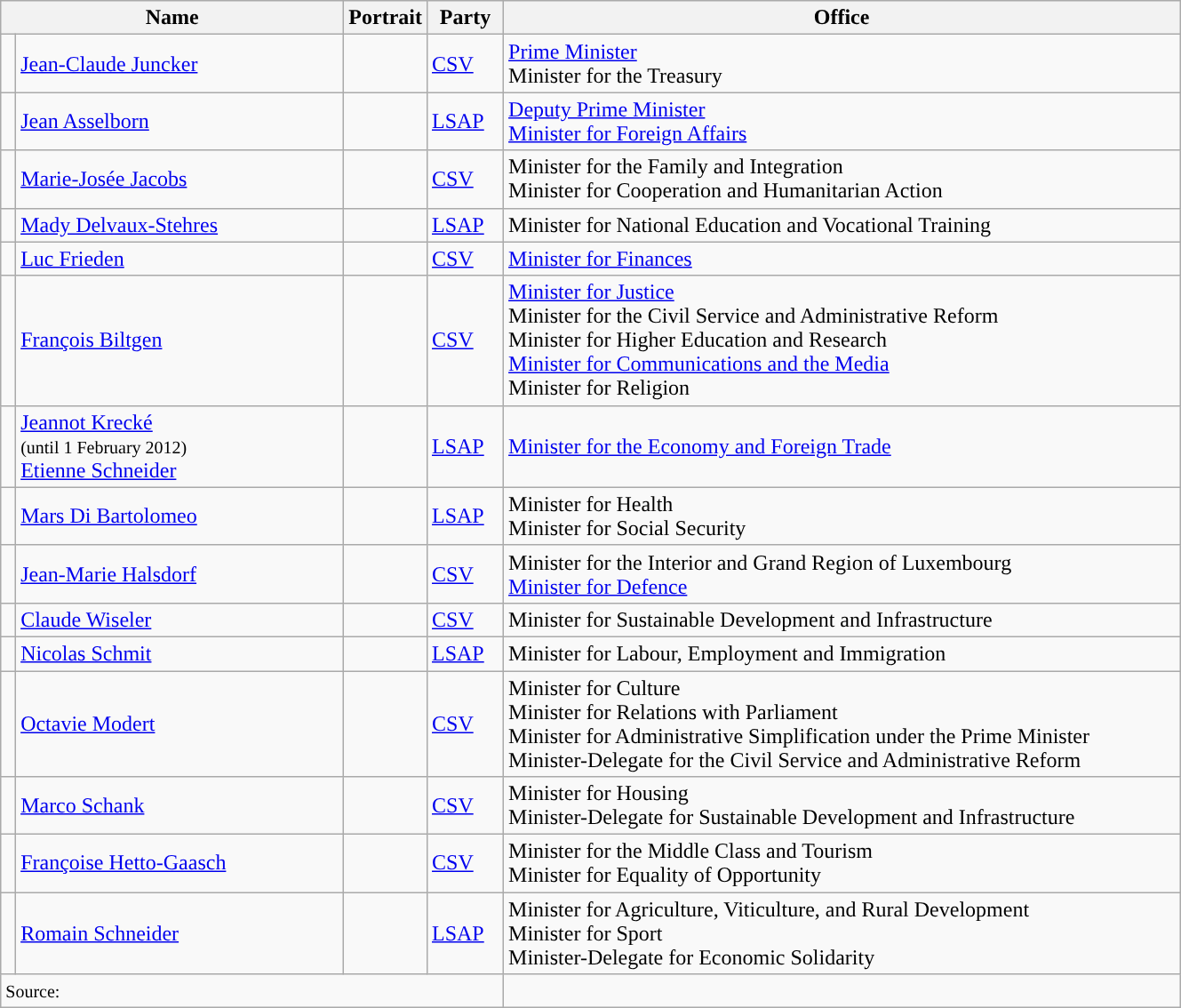<table class="wikitable">
<tr>
<th colspan=2 width=250px>Name</th>
<th scope=col class="unsortable">Portrait</th>
<th width=50px>Party</th>
<th width=500px>Office</th>
</tr>
<tr>
<td style="background-color: "></td>
<td valign=center><a href='#'>Jean-Claude Juncker</a></td>
<td valign=center></td>
<td valign=center><a href='#'>CSV</a></td>
<td><a href='#'>Prime Minister</a> <br> Minister for the Treasury</td>
</tr>
<tr>
<td style="background-color: "></td>
<td valign=center><a href='#'>Jean Asselborn</a></td>
<td valign=center></td>
<td valign=center><a href='#'>LSAP</a></td>
<td><a href='#'>Deputy Prime Minister</a> <br> <a href='#'>Minister for Foreign Affairs</a></td>
</tr>
<tr>
<td style="background-color: "></td>
<td valign=center><a href='#'>Marie-Josée Jacobs</a></td>
<td valign=center></td>
<td valign=center><a href='#'>CSV</a></td>
<td>Minister for the Family and Integration <br> Minister for Cooperation and Humanitarian Action</td>
</tr>
<tr>
<td style="background-color: "></td>
<td valign=center><a href='#'>Mady Delvaux-Stehres</a></td>
<td valign=center></td>
<td valign=center><a href='#'>LSAP</a></td>
<td>Minister for National Education and Vocational Training</td>
</tr>
<tr>
<td style="background-color: "></td>
<td valign=center><a href='#'>Luc Frieden</a></td>
<td valign=center></td>
<td valign=center><a href='#'>CSV</a></td>
<td><a href='#'>Minister for Finances</a></td>
</tr>
<tr>
<td style="background-color: "></td>
<td valign=center><a href='#'>François Biltgen</a></td>
<td valign=center></td>
<td valign=center><a href='#'>CSV</a></td>
<td><a href='#'>Minister for Justice</a> <br> Minister for the Civil Service and Administrative Reform <br> Minister for Higher Education and Research <br> <a href='#'>Minister for Communications and the Media</a> <br> Minister for Religion</td>
</tr>
<tr>
<td style="background-color: "></td>
<td valign=center><a href='#'>Jeannot Krecké</a><br><small>(until 1 February 2012)</small><br><a href='#'>Etienne Schneider</a></td>
<td valign=center></td>
<td valign=center><a href='#'>LSAP</a></td>
<td><a href='#'>Minister for the Economy and Foreign Trade</a></td>
</tr>
<tr>
<td style="background-color: "></td>
<td valign=center><a href='#'>Mars Di Bartolomeo</a></td>
<td valign=center></td>
<td valign=center><a href='#'>LSAP</a></td>
<td>Minister for Health <br> Minister for Social Security</td>
</tr>
<tr>
<td style="background-color: "></td>
<td valign=center><a href='#'>Jean-Marie Halsdorf</a></td>
<td valign=center></td>
<td valign=center><a href='#'>CSV</a></td>
<td>Minister for the Interior and Grand Region of Luxembourg <br> <a href='#'>Minister for Defence</a></td>
</tr>
<tr>
<td style="background-color: "></td>
<td valign=center><a href='#'>Claude Wiseler</a></td>
<td valign=center></td>
<td valign=center><a href='#'>CSV</a></td>
<td>Minister for Sustainable Development and Infrastructure</td>
</tr>
<tr>
<td style="background-color: "></td>
<td valign=center><a href='#'>Nicolas Schmit</a></td>
<td valign=center></td>
<td valign=center><a href='#'>LSAP</a></td>
<td>Minister for Labour, Employment and Immigration</td>
</tr>
<tr>
<td style="background-color: "></td>
<td valign=center><a href='#'>Octavie Modert</a></td>
<td valign=center></td>
<td valign=center><a href='#'>CSV</a></td>
<td>Minister for Culture <br> Minister for Relations with Parliament <br> Minister for Administrative Simplification under the Prime Minister <br> Minister-Delegate for the Civil Service and Administrative Reform</td>
</tr>
<tr>
<td style="background-color: "></td>
<td valign=center><a href='#'>Marco Schank</a></td>
<td valign=center></td>
<td valign=center><a href='#'>CSV</a></td>
<td>Minister for Housing <br> Minister-Delegate for Sustainable Development and Infrastructure</td>
</tr>
<tr>
<td style="background-color: "></td>
<td valign=center><a href='#'>Françoise Hetto-Gaasch</a></td>
<td valign=center></td>
<td valign=center><a href='#'>CSV</a></td>
<td>Minister for the Middle Class and Tourism <br> Minister for Equality of Opportunity</td>
</tr>
<tr>
<td style="background-color: "></td>
<td valign=center><a href='#'>Romain Schneider</a></td>
<td valign=center></td>
<td valign=center><a href='#'>LSAP</a></td>
<td>Minister for Agriculture, Viticulture, and Rural Development <br> Minister for Sport <br> Minister-Delegate for Economic Solidarity</td>
</tr>
<tr>
<td colspan=4><small>Source: </small></td>
</tr>
</table>
